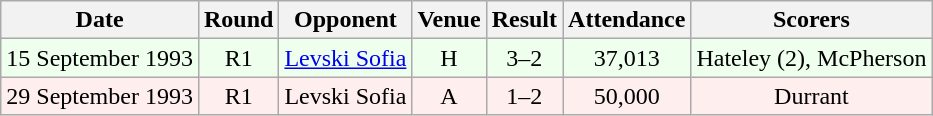<table class="wikitable sortable" style="font-size:100%; text-align:center">
<tr>
<th>Date</th>
<th>Round</th>
<th>Opponent</th>
<th>Venue</th>
<th>Result</th>
<th>Attendance</th>
<th>Scorers</th>
</tr>
<tr bgcolor = "#EEFFEE">
<td>15 September 1993</td>
<td>R1</td>
<td> <a href='#'>Levski Sofia</a></td>
<td>H</td>
<td>3–2</td>
<td>37,013</td>
<td>Hateley (2), McPherson</td>
</tr>
<tr bgcolor = "#FFEEEE">
<td>29 September 1993</td>
<td>R1</td>
<td> Levski Sofia</td>
<td>A</td>
<td>1–2</td>
<td>50,000</td>
<td>Durrant</td>
</tr>
</table>
